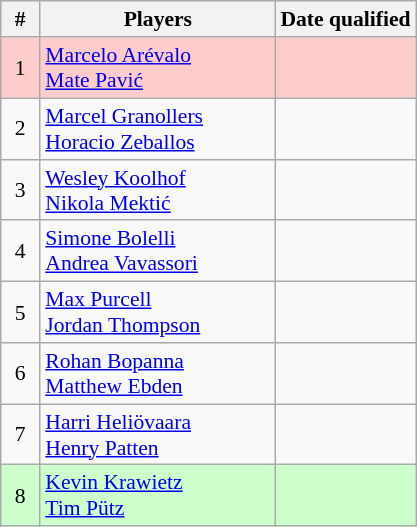<table class="sortable wikitable nowrap" align=right style=text-align:center;font-size:90%>
<tr>
<th width=20>#</th>
<th width=150>Players</th>
<th>Date qualified</th>
</tr>
<tr bgcolor=#fcc>
<td>1</td>
<td align=left> <a href='#'>Marcelo Arévalo</a><br> <a href='#'>Mate Pavić</a></td>
<td></td>
</tr>
<tr>
<td>2</td>
<td align=left> <a href='#'>Marcel Granollers</a> <br> <a href='#'>Horacio Zeballos</a></td>
<td></td>
</tr>
<tr>
<td>3</td>
<td align=left> <a href='#'>Wesley Koolhof</a> <br> <a href='#'>Nikola Mektić</a></td>
<td> </td>
</tr>
<tr>
<td>4</td>
<td align=left> <a href='#'>Simone Bolelli</a> <br> <a href='#'>Andrea Vavassori</a></td>
<td></td>
</tr>
<tr>
<td>5</td>
<td align=left> <a href='#'>Max Purcell</a> <br> <a href='#'>Jordan Thompson</a></td>
<td></td>
</tr>
<tr>
<td>6</td>
<td align=left> <a href='#'>Rohan Bopanna</a> <br> <a href='#'>Matthew Ebden</a></td>
<td> </td>
</tr>
<tr>
<td>7</td>
<td align=left> <a href='#'>Harri Heliövaara</a> <br> <a href='#'>Henry Patten</a></td>
<td> </td>
</tr>
<tr bgcolor=#cfc>
<td>8</td>
<td align=left> <a href='#'>Kevin Krawietz</a> <br> <a href='#'>Tim Pütz</a></td>
<td> </td>
</tr>
</table>
